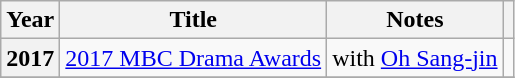<table class="wikitable  plainrowheaders">
<tr>
<th scope="col">Year</th>
<th scope="col">Title</th>
<th scope="col">Notes</th>
<th scope="col" class="unsortable"></th>
</tr>
<tr>
<th scope="row">2017</th>
<td><a href='#'>2017 MBC Drama Awards</a></td>
<td>with <a href='#'>Oh Sang-jin</a></td>
<td></td>
</tr>
<tr>
</tr>
</table>
